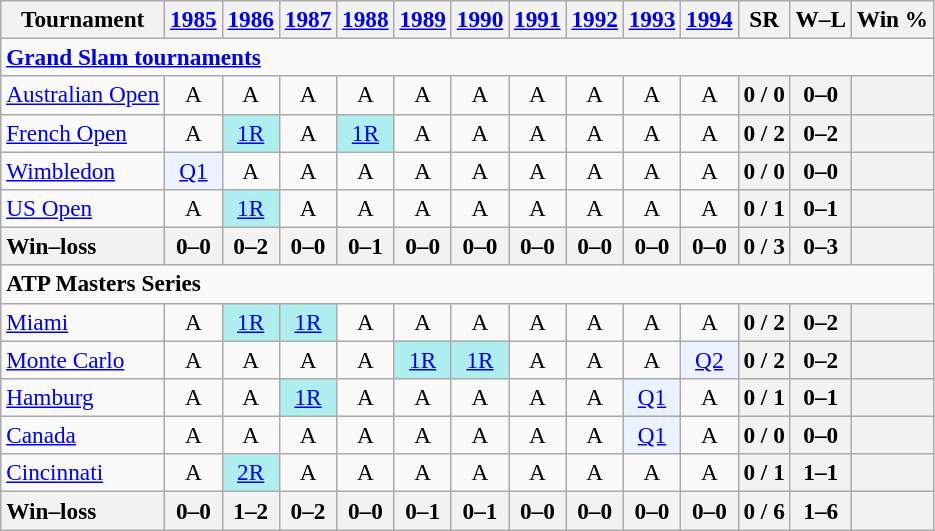<table class=wikitable style="text-align:center; font-size:97%">
<tr>
<th>Tournament</th>
<th><a href='#'>1985</a></th>
<th><a href='#'>1986</a></th>
<th><a href='#'>1987</a></th>
<th><a href='#'>1988</a></th>
<th><a href='#'>1989</a></th>
<th><a href='#'>1990</a></th>
<th><a href='#'>1991</a></th>
<th><a href='#'>1992</a></th>
<th><a href='#'>1993</a></th>
<th><a href='#'>1994</a></th>
<th>SR</th>
<th>W–L</th>
<th>Win %</th>
</tr>
<tr>
<td colspan=23 align=left><strong><a href='#'>Grand Slam tournaments</a></strong></td>
</tr>
<tr>
<td align=left><a href='#'>Australian Open</a></td>
<td>A</td>
<td>A</td>
<td>A</td>
<td>A</td>
<td>A</td>
<td>A</td>
<td>A</td>
<td>A</td>
<td>A</td>
<td>A</td>
<th>0 / 0</th>
<th>0–0</th>
<th></th>
</tr>
<tr>
<td align=left><a href='#'>French Open</a></td>
<td>A</td>
<td bgcolor=afeeee><a href='#'>1R</a></td>
<td>A</td>
<td bgcolor=afeeee><a href='#'>1R</a></td>
<td>A</td>
<td>A</td>
<td>A</td>
<td>A</td>
<td>A</td>
<td>A</td>
<th>0 / 2</th>
<th>0–2</th>
<th></th>
</tr>
<tr>
<td align=left><a href='#'>Wimbledon</a></td>
<td bgcolor=ecf2ff><a href='#'>Q1</a></td>
<td>A</td>
<td>A</td>
<td>A</td>
<td>A</td>
<td>A</td>
<td>A</td>
<td>A</td>
<td>A</td>
<td>A</td>
<th>0 / 0</th>
<th>0–0</th>
<th></th>
</tr>
<tr>
<td align=left><a href='#'>US Open</a></td>
<td>A</td>
<td bgcolor=afeeee><a href='#'>1R</a></td>
<td>A</td>
<td>A</td>
<td>A</td>
<td>A</td>
<td>A</td>
<td>A</td>
<td>A</td>
<td>A</td>
<th>0 / 1</th>
<th>0–1</th>
<th></th>
</tr>
<tr>
<th style=text-align:left>Win–loss</th>
<th>0–0</th>
<th>0–2</th>
<th>0–0</th>
<th>0–1</th>
<th>0–0</th>
<th>0–0</th>
<th>0–0</th>
<th>0–0</th>
<th>0–0</th>
<th>0–0</th>
<th>0 / 3</th>
<th>0–3</th>
<th></th>
</tr>
<tr>
<td colspan=23 align=left><strong>ATP Masters Series</strong></td>
</tr>
<tr>
<td align=left><a href='#'>Miami</a></td>
<td>A</td>
<td bgcolor=afeeee><a href='#'>1R</a></td>
<td bgcolor=afeeee><a href='#'>1R</a></td>
<td>A</td>
<td>A</td>
<td>A</td>
<td>A</td>
<td>A</td>
<td>A</td>
<td>A</td>
<th>0 / 2</th>
<th>0–2</th>
<th></th>
</tr>
<tr>
<td align=left><a href='#'>Monte Carlo</a></td>
<td>A</td>
<td>A</td>
<td>A</td>
<td>A</td>
<td bgcolor=afeeee><a href='#'>1R</a></td>
<td bgcolor=afeeee><a href='#'>1R</a></td>
<td>A</td>
<td>A</td>
<td>A</td>
<td bgcolor=ecf2ff><a href='#'>Q2</a></td>
<th>0 / 2</th>
<th>0–2</th>
<th></th>
</tr>
<tr>
<td align=left><a href='#'>Hamburg</a></td>
<td>A</td>
<td>A</td>
<td bgcolor=afeeee><a href='#'>1R</a></td>
<td>A</td>
<td>A</td>
<td>A</td>
<td>A</td>
<td>A</td>
<td bgcolor=ecf2ff><a href='#'>Q1</a></td>
<td>A</td>
<th>0 / 1</th>
<th>0–1</th>
<th></th>
</tr>
<tr>
<td align=left><a href='#'>Canada</a></td>
<td>A</td>
<td>A</td>
<td>A</td>
<td>A</td>
<td>A</td>
<td>A</td>
<td>A</td>
<td>A</td>
<td bgcolor=ecf2ff><a href='#'>Q1</a></td>
<td>A</td>
<th>0 / 0</th>
<th>0–0</th>
<th></th>
</tr>
<tr>
<td align=left><a href='#'>Cincinnati</a></td>
<td>A</td>
<td bgcolor=afeeee><a href='#'>2R</a></td>
<td>A</td>
<td>A</td>
<td>A</td>
<td>A</td>
<td>A</td>
<td>A</td>
<td>A</td>
<td>A</td>
<th>0 / 1</th>
<th>1–1</th>
<th></th>
</tr>
<tr>
<th style=text-align:left>Win–loss</th>
<th>0–0</th>
<th>1–2</th>
<th>0–2</th>
<th>0–0</th>
<th>0–1</th>
<th>0–1</th>
<th>0–0</th>
<th>0–0</th>
<th>0–0</th>
<th>0–0</th>
<th>0 / 6</th>
<th>1–6</th>
<th></th>
</tr>
</table>
